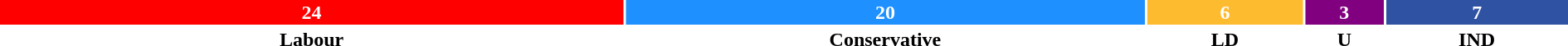<table style="width:100%; text-align:center;">
<tr style="color:white;">
<td style="background:red; width:40.0%;"><strong>24</strong></td>
<td style="background:dodgerblue; width:33.3%;"><strong>20</strong></td>
<td style="background:#FDBB30; width:10.0%;"><strong>6</strong></td>
<td style="background:purple; width:5%;"><strong>3</strong></td>
<td style="background:#2F52A3; width:11.7%;"><strong>7</strong></td>
</tr>
<tr>
<td><span><strong>Labour</strong></span></td>
<td><span><strong>Conservative</strong></span></td>
<td><span><strong>LD</strong></span></td>
<td><span><strong>U</strong></span></td>
<td><span><strong>IND</strong></span></td>
</tr>
</table>
